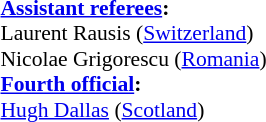<table style="width:100%; font-size:90%">
<tr>
<td><br><strong><a href='#'>Assistant referees</a>:</strong>
<br>Laurent Rausis (<a href='#'>Switzerland</a>)
<br>Nicolae Grigorescu (<a href='#'>Romania</a>)
<br><strong><a href='#'>Fourth official</a>:</strong>
<br><a href='#'>Hugh Dallas</a> (<a href='#'>Scotland</a>)</td>
</tr>
</table>
